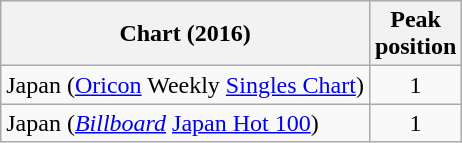<table class="wikitable sortable" border="1">
<tr>
<th>Chart (2016)</th>
<th>Peak<br>position</th>
</tr>
<tr>
<td>Japan (<a href='#'>Oricon</a> Weekly <a href='#'>Singles Chart</a>)</td>
<td style="text-align:center;">1</td>
</tr>
<tr>
<td>Japan (<em><a href='#'>Billboard</a></em> <a href='#'>Japan Hot 100</a>)</td>
<td style="text-align:center;">1</td>
</tr>
</table>
